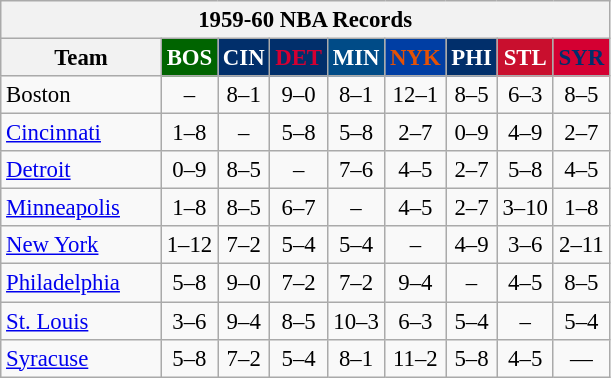<table class="wikitable" style="font-size:95%; text-align:center;">
<tr>
<th colspan=9>1959-60 NBA Records</th>
</tr>
<tr>
<th width=100>Team</th>
<th style="background:#006400;color:#FFFFFF;width=35">BOS</th>
<th style="background:#012F6B;color:#FFFFFF;width=35">CIN</th>
<th style="background:#012F6B;color:#D40032;width=35">DET</th>
<th style="background:#004B87;color:#FFFFFF;width=35">MIN</th>
<th style="background:#003EA4;color:#E45206;width=35">NYK</th>
<th style="background:#012F6B;color:#FFFFFF;width=35">PHI</th>
<th style="background:#C90F2E;color:#FFFFFF;width=35">STL</th>
<th style="background:#D40032;color:#022E6B;width=35">SYR</th>
</tr>
<tr>
<td style="text-align:left;">Boston</td>
<td>–</td>
<td>8–1</td>
<td>9–0</td>
<td>8–1</td>
<td>12–1</td>
<td>8–5</td>
<td>6–3</td>
<td>8–5</td>
</tr>
<tr>
<td style="text-align:left;"><a href='#'>Cincinnati</a></td>
<td>1–8</td>
<td>–</td>
<td>5–8</td>
<td>5–8</td>
<td>2–7</td>
<td>0–9</td>
<td>4–9</td>
<td>2–7</td>
</tr>
<tr>
<td style="text-align:left;"><a href='#'>Detroit</a></td>
<td>0–9</td>
<td>8–5</td>
<td>–</td>
<td>7–6</td>
<td>4–5</td>
<td>2–7</td>
<td>5–8</td>
<td>4–5</td>
</tr>
<tr>
<td style="text-align:left;"><a href='#'>Minneapolis</a></td>
<td>1–8</td>
<td>8–5</td>
<td>6–7</td>
<td>–</td>
<td>4–5</td>
<td>2–7</td>
<td>3–10</td>
<td>1–8</td>
</tr>
<tr>
<td style="text-align:left;"><a href='#'>New York</a></td>
<td>1–12</td>
<td>7–2</td>
<td>5–4</td>
<td>5–4</td>
<td>–</td>
<td>4–9</td>
<td>3–6</td>
<td>2–11</td>
</tr>
<tr>
<td style="text-align:left;"><a href='#'>Philadelphia</a></td>
<td>5–8</td>
<td>9–0</td>
<td>7–2</td>
<td>7–2</td>
<td>9–4</td>
<td>–</td>
<td>4–5</td>
<td>8–5</td>
</tr>
<tr>
<td style="text-align:left;"><a href='#'>St. Louis</a></td>
<td>3–6</td>
<td>9–4</td>
<td>8–5</td>
<td>10–3</td>
<td>6–3</td>
<td>5–4</td>
<td>–</td>
<td>5–4</td>
</tr>
<tr>
<td style="text-align:left;"><a href='#'>Syracuse</a></td>
<td>5–8</td>
<td>7–2</td>
<td>5–4</td>
<td>8–1</td>
<td>11–2</td>
<td>5–8</td>
<td>4–5</td>
<td>—</td>
</tr>
</table>
